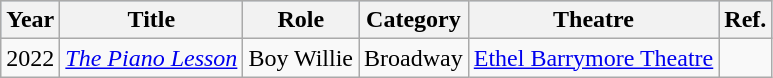<table class="wikitable">
<tr style="background:#b0c4de; text-align:center;">
<th>Year</th>
<th>Title</th>
<th>Role</th>
<th>Category</th>
<th>Theatre</th>
<th>Ref.</th>
</tr>
<tr>
<td>2022</td>
<td><em><a href='#'>The Piano Lesson</a></em></td>
<td>Boy Willie</td>
<td>Broadway</td>
<td><a href='#'>Ethel Barrymore Theatre</a></td>
<td></td>
</tr>
</table>
